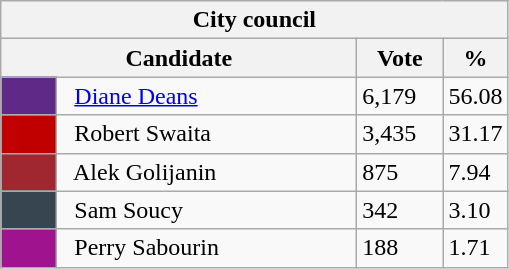<table class="wikitable">
<tr>
<th colspan="4">City council</th>
</tr>
<tr>
<th bgcolor="#DDDDFF" width="230px" colspan="2">Candidate</th>
<th bgcolor="#DDDDFF" width="50px">Vote</th>
<th bgcolor="#DDDDFF" width="30px">%</th>
</tr>
<tr>
<td bgcolor=#5F2987 width="30px"> </td>
<td>  <a href='#'>Diane Deans</a></td>
<td>6,179</td>
<td>56.08</td>
</tr>
<tr>
<td bgcolor=#C00000 width="30px"> </td>
<td>  Robert Swaita</td>
<td>3,435</td>
<td>31.17</td>
</tr>
<tr>
<td bgcolor=#A0262F width="30px"> </td>
<td>  Alek Golijanin</td>
<td>875</td>
<td>7.94</td>
</tr>
<tr>
<td bgcolor=#36454F width="30px"> </td>
<td>  Sam Soucy</td>
<td>342</td>
<td>3.10</td>
</tr>
<tr>
<td bgcolor=#A0138E width="30px"> </td>
<td>  Perry Sabourin</td>
<td>188</td>
<td>1.71</td>
</tr>
</table>
